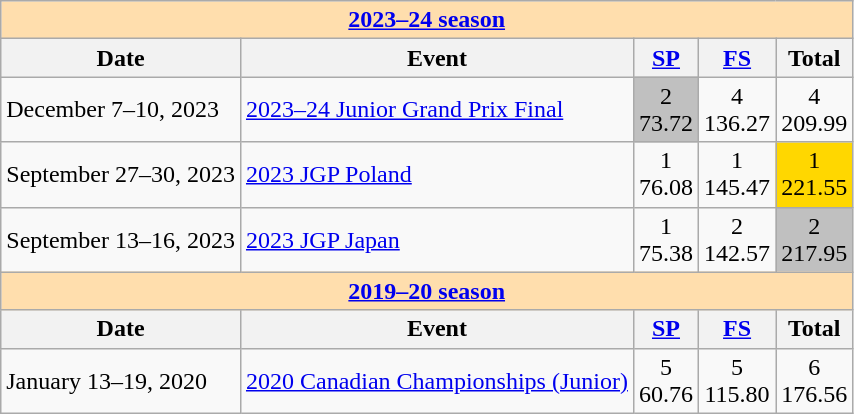<table class="wikitable">
<tr>
<th colspan="5" style="background: #ffdead; text-align:center;"><strong><a href='#'>2023–24 season</a></strong></th>
</tr>
<tr>
<th>Date</th>
<th>Event</th>
<th><a href='#'>SP</a></th>
<th><a href='#'>FS</a></th>
<th>Total</th>
</tr>
<tr>
<td>December 7–10, 2023</td>
<td><a href='#'>2023–24 Junior Grand Prix Final</a></td>
<td align=center bgcolor=silver>2 <br> 73.72</td>
<td align=center>4 <br> 136.27</td>
<td align=center>4 <br> 209.99</td>
</tr>
<tr>
<td>September 27–30, 2023</td>
<td><a href='#'>2023 JGP Poland</a></td>
<td align=center>1 <br> 76.08</td>
<td align=center>1 <br> 145.47</td>
<td align=center bgcolor=gold>1 <br> 221.55</td>
</tr>
<tr>
<td>September 13–16, 2023</td>
<td><a href='#'>2023 JGP Japan</a></td>
<td align=center>1 <br> 75.38</td>
<td align=center>2 <br> 142.57</td>
<td align=center bgcolor=silver>2 <br> 217.95</td>
</tr>
<tr>
<th colspan="5" style="background: #ffdead; text-align:center;"><strong><a href='#'>2019–20 season</a></strong></th>
</tr>
<tr>
<th>Date</th>
<th>Event</th>
<th><a href='#'>SP</a></th>
<th><a href='#'>FS</a></th>
<th>Total</th>
</tr>
<tr>
<td>January 13–19, 2020</td>
<td><a href='#'>2020 Canadian Championships (Junior)</a></td>
<td align=center>5 <br> 60.76</td>
<td align=center>5 <br> 115.80</td>
<td align=center>6 <br> 176.56</td>
</tr>
</table>
